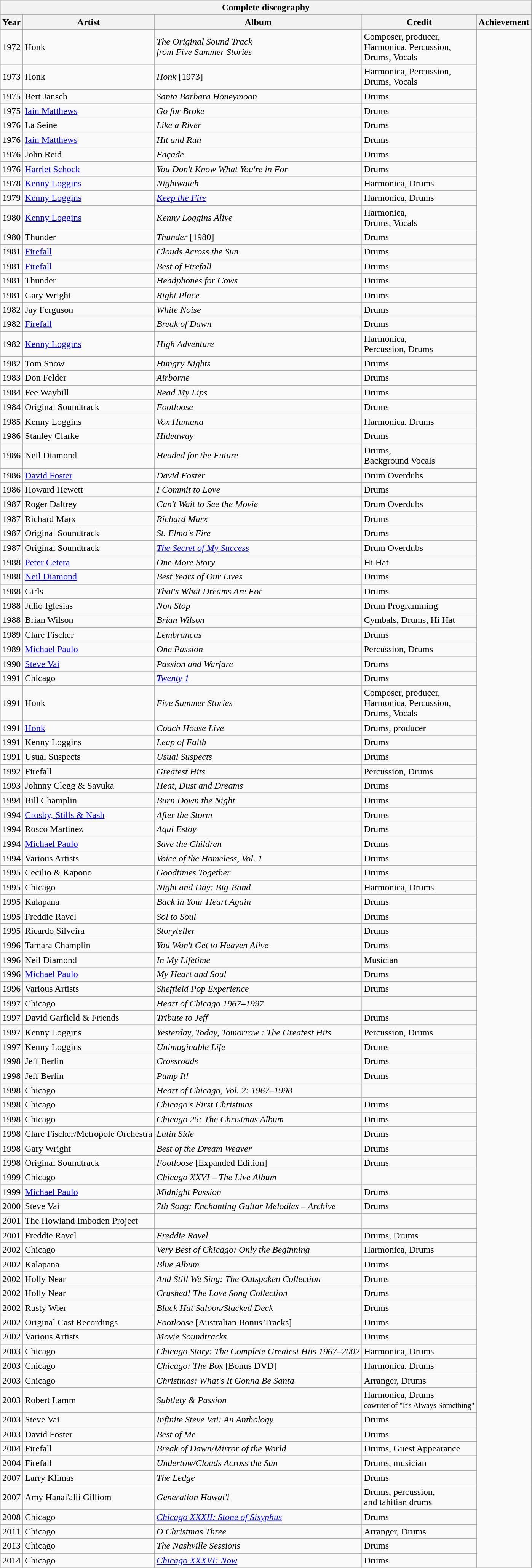<table class="wikitable sortable collapsible collapsed">
<tr>
<th colspan=5>Complete discography</th>
</tr>
<tr>
<th>Year</th>
<th>Artist</th>
<th>Album</th>
<th>Credit</th>
<th>Achievement</th>
</tr>
<tr>
<td>1972</td>
<td>Honk</td>
<td><em>The Original Sound Track<br>from Five Summer Stories</em></td>
<td>Composer, producer,<br>Harmonica, Percussion,<br>Drums, Vocals</td>
</tr>
<tr>
<td>1973</td>
<td>Honk</td>
<td><em>Honk</em> [1973]</td>
<td>Harmonica, Percussion,<br>Drums, Vocals</td>
</tr>
<tr>
<td>1975</td>
<td>Bert Jansch</td>
<td><em>Santa Barbara Honeymoon</em></td>
<td>Drums</td>
</tr>
<tr>
<td>1975</td>
<td><a href='#'>Iain Matthews</a></td>
<td><em>Go for Broke</em></td>
<td>Drums</td>
</tr>
<tr>
<td>1976</td>
<td>La Seine</td>
<td><em>Like a River</em></td>
<td>Drums</td>
</tr>
<tr>
<td>1976</td>
<td><a href='#'>Iain Matthews</a></td>
<td><em>Hit and Run</em></td>
<td>Drums</td>
</tr>
<tr>
<td>1976</td>
<td>John Reid</td>
<td><em>Façade</em></td>
<td>Drums</td>
</tr>
<tr>
<td>1976</td>
<td><a href='#'>Harriet Schock</a></td>
<td><em>You Don't Know What You're in For</em></td>
<td>Drums</td>
</tr>
<tr>
<td>1978</td>
<td><a href='#'>Kenny Loggins</a></td>
<td><em>Nightwatch</em></td>
<td>Harmonica, Drums</td>
</tr>
<tr>
<td>1979</td>
<td><a href='#'>Kenny Loggins</a></td>
<td><em><a href='#'>Keep the Fire</a></em></td>
<td>Harmonica, Drums</td>
</tr>
<tr>
<td>1980</td>
<td><a href='#'>Kenny Loggins</a></td>
<td><em>Kenny Loggins Alive</em></td>
<td>Harmonica,<br>Drums, Vocals</td>
</tr>
<tr>
<td>1980</td>
<td>Thunder</td>
<td><em>Thunder</em> [1980]</td>
<td>Drums</td>
</tr>
<tr>
<td>1981</td>
<td><a href='#'>Firefall</a></td>
<td><em>Clouds Across the Sun</em></td>
<td>Drums</td>
</tr>
<tr>
<td>1981</td>
<td><a href='#'>Firefall</a></td>
<td><em>Best of Firefall</em></td>
<td>Drums</td>
</tr>
<tr>
<td>1981</td>
<td>Thunder</td>
<td><em>Headphones for Cows</em></td>
<td>Drums</td>
</tr>
<tr>
<td>1981</td>
<td>Gary Wright</td>
<td><em>Right Place</em></td>
<td>Drums</td>
</tr>
<tr>
<td>1982</td>
<td>Jay Ferguson</td>
<td><em>White Noise</em></td>
<td>Drums</td>
</tr>
<tr>
<td>1982</td>
<td><a href='#'>Firefall</a></td>
<td><em>Break of Dawn</em></td>
<td>Drums</td>
</tr>
<tr>
<td>1982</td>
<td><a href='#'>Kenny Loggins</a></td>
<td><em>High Adventure</em></td>
<td>Harmonica,<br>Percussion, Drums</td>
</tr>
<tr>
<td>1982</td>
<td>Tom Snow</td>
<td><em>Hungry Nights</em></td>
<td>Drums</td>
</tr>
<tr>
<td>1983</td>
<td>Don Felder</td>
<td><em>Airborne</em></td>
<td>Drums</td>
</tr>
<tr>
<td>1984</td>
<td>Fee Waybill</td>
<td><em>Read My Lips</em></td>
<td>Drums</td>
</tr>
<tr>
<td>1984</td>
<td>Original Soundtrack</td>
<td><em>Footloose</em></td>
<td>Drums</td>
</tr>
<tr>
<td>1985</td>
<td>Kenny Loggins</td>
<td><em>Vox Humana</em></td>
<td>Harmonica, Drums</td>
</tr>
<tr>
<td>1986</td>
<td>Stanley Clarke</td>
<td><em>Hideaway</em></td>
<td>Drums</td>
</tr>
<tr>
<td>1986</td>
<td>Neil Diamond</td>
<td><em>Headed for the Future</em></td>
<td>Drums,<br>Background Vocals</td>
</tr>
<tr>
<td>1986</td>
<td><a href='#'>David Foster</a></td>
<td><em>David Foster</em></td>
<td>Drum Overdubs</td>
</tr>
<tr>
<td>1986</td>
<td>Howard Hewett</td>
<td><em>I Commit to Love</em></td>
<td>Drums</td>
</tr>
<tr>
<td>1987</td>
<td>Roger Daltrey</td>
<td><em>Can't Wait to See the Movie</em></td>
<td>Drum Overdubs</td>
</tr>
<tr>
<td>1987</td>
<td>Richard Marx</td>
<td><em>Richard Marx</em></td>
<td>Drums</td>
</tr>
<tr>
<td>1987</td>
<td>Original Soundtrack</td>
<td><em>St. Elmo's Fire</em></td>
<td>Drums</td>
</tr>
<tr>
<td>1987</td>
<td>Original Soundtrack</td>
<td><em><a href='#'>The Secret of My Success</a></em></td>
<td>Drum Overdubs</td>
</tr>
<tr>
<td>1988</td>
<td><a href='#'>Peter Cetera</a></td>
<td><em>One More Story</em></td>
<td>Hi Hat</td>
</tr>
<tr>
<td>1988</td>
<td><a href='#'>Neil Diamond</a></td>
<td><em>Best Years of Our Lives</em></td>
<td>Drums</td>
</tr>
<tr>
<td>1988</td>
<td>Girls</td>
<td><em>That's What Dreams Are For</em></td>
<td>Drums</td>
</tr>
<tr>
<td>1988</td>
<td>Julio Iglesias</td>
<td><em>Non Stop</em></td>
<td>Drum Programming</td>
</tr>
<tr>
<td>1988</td>
<td>Brian Wilson</td>
<td><em>Brian Wilson</em></td>
<td>Cymbals, Drums, Hi Hat</td>
</tr>
<tr>
<td>1989</td>
<td>Clare Fischer</td>
<td><em>Lembrancas</em></td>
<td>Drums</td>
</tr>
<tr>
<td>1989</td>
<td><a href='#'>Michael Paulo</a></td>
<td><em>One Passion</em></td>
<td>Percussion, Drums</td>
</tr>
<tr>
<td>1990</td>
<td><a href='#'>Steve Vai</a></td>
<td><em>Passion and Warfare</em></td>
<td>Drums</td>
</tr>
<tr>
<td>1991</td>
<td>Chicago</td>
<td><em><a href='#'>Twenty 1</a></em></td>
<td>Drums</td>
</tr>
<tr>
<td>1991</td>
<td>Honk</td>
<td><em>Five Summer Stories</em></td>
<td>Composer, producer,<br>Harmonica, Percussion,<br>Drums, Vocals</td>
</tr>
<tr>
<td>1991</td>
<td><a href='#'>Honk</a></td>
<td><em>Coach House Live</em></td>
<td>Drums, producer</td>
</tr>
<tr>
<td>1991</td>
<td>Kenny Loggins</td>
<td><em>Leap of Faith</em></td>
<td>Drums</td>
</tr>
<tr>
<td>1991</td>
<td>Usual Suspects</td>
<td><em>Usual Suspects</em></td>
<td>Drums</td>
</tr>
<tr>
<td>1992</td>
<td>Firefall</td>
<td><em>Greatest Hits</em></td>
<td>Percussion, Drums</td>
</tr>
<tr>
<td>1993</td>
<td>Johnny Clegg & Savuka</td>
<td><em>Heat, Dust and Dreams</em></td>
<td>Drums</td>
</tr>
<tr>
<td>1994</td>
<td>Bill Champlin</td>
<td><em>Burn Down the Night</em></td>
<td>Drums</td>
</tr>
<tr>
<td>1994</td>
<td><a href='#'>Crosby, Stills & Nash</a></td>
<td><em>After the Storm</em></td>
<td>Drums</td>
</tr>
<tr>
<td>1994</td>
<td>Rosco Martinez</td>
<td><em>Aqui Estoy</em></td>
<td>Drums</td>
</tr>
<tr>
<td>1994</td>
<td><a href='#'>Michael Paulo</a></td>
<td><em>Save the Children</em></td>
<td>Drums</td>
</tr>
<tr>
<td>1994</td>
<td>Various Artists</td>
<td><em>Voice of the Homeless, Vol. 1</em></td>
<td>Drums</td>
</tr>
<tr>
<td>1995</td>
<td>Cecilio & Kapono</td>
<td><em>Goodtimes Together</em></td>
<td>Drums</td>
</tr>
<tr>
<td>1995</td>
<td>Chicago</td>
<td><em>Night and Day: Big-Band</em></td>
<td>Harmonica, Drums</td>
</tr>
<tr>
<td>1995</td>
<td>Kalapana</td>
<td><em>Back in Your Heart Again</em></td>
<td>Drums</td>
</tr>
<tr>
<td>1995</td>
<td>Freddie Ravel</td>
<td><em>Sol to Soul</em></td>
<td>Drums</td>
</tr>
<tr>
<td>1995</td>
<td>Ricardo Silveira</td>
<td><em>Storyteller</em></td>
<td>Drums</td>
</tr>
<tr>
<td>1996</td>
<td>Tamara Champlin</td>
<td><em>You Won't Get to Heaven Alive</em></td>
<td>Drums</td>
</tr>
<tr>
<td>1996</td>
<td>Neil Diamond</td>
<td><em>In My Lifetime</em></td>
<td>Musician</td>
</tr>
<tr>
<td>1996</td>
<td><a href='#'>Michael Paulo</a></td>
<td><em>My Heart and Soul</em></td>
<td>Drums</td>
</tr>
<tr>
<td>1996</td>
<td>Various Artists</td>
<td><em>Sheffield Pop Experience</em></td>
<td>Drums</td>
</tr>
<tr>
<td>1997</td>
<td>Chicago</td>
<td><em>Heart of Chicago 1967–1997</em></td>
<td></td>
</tr>
<tr>
<td>1997</td>
<td>David Garfield & Friends</td>
<td><em>Tribute to Jeff</em></td>
<td>Drums</td>
</tr>
<tr>
<td>1997</td>
<td>Kenny Loggins</td>
<td><em>Yesterday, Today, Tomorrow : The Greatest Hits</em></td>
<td>Percussion, Drums</td>
</tr>
<tr>
<td>1997</td>
<td>Kenny Loggins</td>
<td><em>Unimaginable Life</em></td>
<td>Drums</td>
</tr>
<tr>
<td>1998</td>
<td>Jeff Berlin</td>
<td><em>Crossroads</em></td>
<td>Drums</td>
</tr>
<tr>
<td>1998</td>
<td>Jeff Berlin</td>
<td><em>Pump It!</em></td>
<td>Drums</td>
</tr>
<tr>
<td>1998</td>
<td>Chicago</td>
<td><em>Heart of Chicago, Vol. 2: 1967–1998</em></td>
<td></td>
</tr>
<tr>
<td>1998</td>
<td>Chicago</td>
<td><em>Chicago's First Christmas</em></td>
<td>Drums</td>
</tr>
<tr>
<td>1998</td>
<td>Chicago</td>
<td><em>Chicago 25: The Christmas Album</em></td>
<td>Drums</td>
</tr>
<tr>
<td>1998</td>
<td>Clare Fischer/Metropole Orchestra</td>
<td><em>Latin Side</em></td>
<td>Drums</td>
</tr>
<tr>
<td>1998</td>
<td>Gary Wright</td>
<td><em>Best of the Dream Weaver</em></td>
<td>Drums</td>
</tr>
<tr>
<td>1998</td>
<td>Original Soundtrack</td>
<td><em>Footloose</em> [Expanded Edition]</td>
<td>Drums</td>
</tr>
<tr>
<td>1999</td>
<td>Chicago</td>
<td><em>Chicago XXVI – The Live Album</em></td>
<td></td>
</tr>
<tr>
<td>1999</td>
<td><a href='#'>Michael Paulo</a></td>
<td><em>Midnight Passion</em></td>
<td>Drums</td>
</tr>
<tr>
<td>2000</td>
<td>Steve Vai</td>
<td><em>7th Song: Enchanting Guitar Melodies – Archive</em></td>
<td>Drums</td>
</tr>
<tr>
<td>2001</td>
<td>The Howland Imboden Project</td>
<td></td>
<td></td>
</tr>
<tr>
<td>2001</td>
<td>Freddie Ravel</td>
<td><em>Freddie Ravel</em></td>
<td>Drums, Drums</td>
</tr>
<tr>
<td>2002</td>
<td>Chicago</td>
<td><em>Very Best of Chicago: Only the Beginning</em></td>
<td>Harmonica, Drums</td>
</tr>
<tr>
<td>2002</td>
<td>Kalapana</td>
<td><em>Blue Album</em></td>
<td>Drums</td>
</tr>
<tr>
<td>2002</td>
<td>Holly Near</td>
<td><em>And Still We Sing: The Outspoken Collection</em></td>
<td>Drums</td>
</tr>
<tr>
<td>2002</td>
<td>Holly Near</td>
<td><em>Crushed! The Love Song Collection</em></td>
<td>Drums</td>
</tr>
<tr>
<td>2002</td>
<td>Rusty Wier</td>
<td><em>Black Hat Saloon/Stacked Deck</em></td>
<td>Drums</td>
</tr>
<tr>
<td>2002</td>
<td>Original Cast Recordings</td>
<td><em>Footloose</em> [Australian Bonus Tracks]</td>
<td>Drums</td>
</tr>
<tr>
<td>2002</td>
<td>Various Artists</td>
<td><em>Movie Soundtracks</em></td>
<td>Drums</td>
</tr>
<tr>
<td>2003</td>
<td>Chicago</td>
<td><em>Chicago Story: The Complete Greatest Hits 1967–2002</em></td>
<td>Harmonica, Drums</td>
</tr>
<tr>
<td>2003</td>
<td>Chicago</td>
<td><em>Chicago: The Box</em> [Bonus DVD]</td>
<td>Harmonica, Drums</td>
</tr>
<tr>
<td>2003</td>
<td>Chicago</td>
<td><em>Christmas: What's It Gonna Be Santa</em></td>
<td>Arranger, Drums</td>
</tr>
<tr>
<td>2003</td>
<td>Robert Lamm</td>
<td><em>Subtlety & Passion</em></td>
<td>Harmonica, Drums<br><small>cowriter of "It's Always Something"</small></td>
</tr>
<tr>
<td>2003</td>
<td>Steve Vai</td>
<td><em>Infinite Steve Vai: An Anthology</em></td>
<td>Drums</td>
</tr>
<tr>
<td>2003</td>
<td>David Foster</td>
<td><em>Best of Me</em></td>
<td>Drums</td>
</tr>
<tr>
<td>2004</td>
<td>Firefall</td>
<td><em>Break of Dawn/Mirror of the World</em></td>
<td>Drums, Guest Appearance</td>
</tr>
<tr>
<td>2004</td>
<td>Firefall</td>
<td><em>Undertow/Clouds Across the Sun</em></td>
<td>Drums, musician</td>
</tr>
<tr>
<td>2007</td>
<td>Larry Klimas</td>
<td><em>The Ledge</em></td>
<td>Drums</td>
</tr>
<tr>
<td>2007</td>
<td>Amy Hanai'alii Gilliom</td>
<td><em>Generation Hawai'i</em></td>
<td>Drums, percussion,<br>and tahitian drums</td>
</tr>
<tr>
<td>2008</td>
<td>Chicago</td>
<td><em><a href='#'>Chicago XXXII: Stone of Sisyphus</a></em></td>
<td>Drums</td>
</tr>
<tr>
<td>2011</td>
<td>Chicago</td>
<td><em>O Christmas Three</em></td>
<td>Arranger, Drums</td>
</tr>
<tr>
<td>2013</td>
<td>Chicago</td>
<td><em>The Nashville Sessions</em></td>
<td>Drums</td>
</tr>
<tr>
<td>2014</td>
<td>Chicago</td>
<td><em><a href='#'>Chicago XXXVI: Now</a></em></td>
<td>Drums</td>
</tr>
</table>
